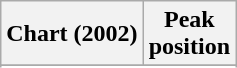<table class="wikitable sortable plainrowheaders" style="text-align:center">
<tr>
<th scope="col">Chart (2002)</th>
<th scope="col">Peak<br> position</th>
</tr>
<tr>
</tr>
<tr>
</tr>
<tr>
</tr>
</table>
